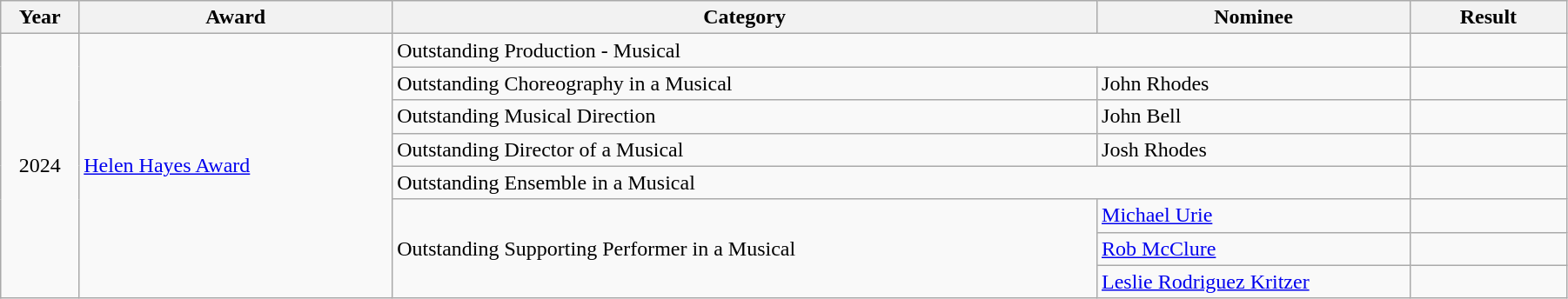<table class="wikitable" width="95%">
<tr>
<th width="5%">Year</th>
<th width="20%">Award</th>
<th width="45%">Category</th>
<th width="20%">Nominee</th>
<th width="10%">Result</th>
</tr>
<tr>
<td rowspan="8" align="center">2024</td>
<td rowspan="8"><a href='#'>Helen Hayes Award</a></td>
<td colspan="2">Outstanding Production - Musical</td>
<td></td>
</tr>
<tr>
<td colspan="1">Outstanding Choreography in a Musical</td>
<td>John Rhodes</td>
<td></td>
</tr>
<tr>
<td colspan="1">Outstanding Musical Direction</td>
<td>John Bell</td>
<td></td>
</tr>
<tr>
<td colspan="1">Outstanding Director of a Musical</td>
<td>Josh Rhodes</td>
<td></td>
</tr>
<tr>
<td colspan="2">Outstanding Ensemble in a Musical</td>
<td></td>
</tr>
<tr>
<td rowspan=3>Outstanding Supporting Performer in a Musical</td>
<td><a href='#'>Michael Urie</a></td>
<td></td>
</tr>
<tr>
<td><a href='#'>Rob McClure</a></td>
<td></td>
</tr>
<tr>
<td><a href='#'>Leslie Rodriguez Kritzer</a></td>
<td></td>
</tr>
</table>
